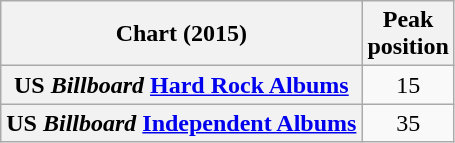<table class="wikitable sortable plainrowheaders" style="text-align:center">
<tr>
<th>Chart (2015)</th>
<th>Peak<br>position</th>
</tr>
<tr>
<th scope="row">US <em>Billboard</em> <a href='#'>Hard Rock Albums</a></th>
<td>15</td>
</tr>
<tr>
<th scope="row">US <em>Billboard</em> <a href='#'>Independent Albums</a></th>
<td>35</td>
</tr>
</table>
